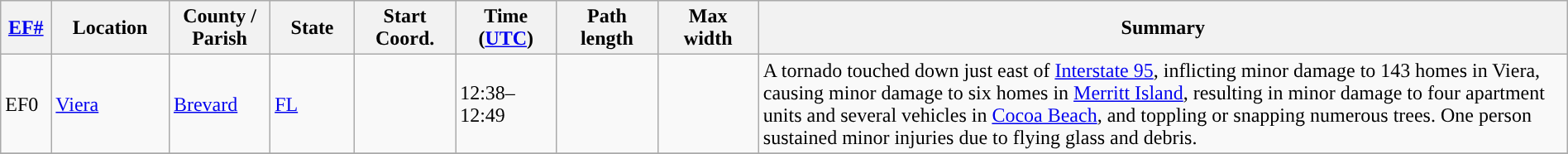<table class="wikitable sortable" style="width:100%;">
<tr>
<th scope="col" width="3%" align="center"><a href='#'>EF#</a></th>
<th scope="col" width="7%" align="center" class="unsortable">Location</th>
<th scope="col" width="6%" align="center" class="unsortable">County / Parish</th>
<th scope="col" width="5%" align="center">State</th>
<th scope="col" width="6%" align="center">Start Coord.</th>
<th scope="col" width="6%" align="center">Time (<a href='#'>UTC</a>)</th>
<th scope="col" width="6%" align="center">Path length</th>
<th scope="col" width="6%" align="center">Max width</th>
<th scope="col" width="48%" class="unsortable" align="center">Summary</th>
</tr>
<tr>
<td>EF0</td>
<td><a href='#'>Viera</a></td>
<td><a href='#'>Brevard</a></td>
<td><a href='#'>FL</a></td>
<td></td>
<td>12:38–12:49</td>
<td></td>
<td></td>
<td>A tornado touched down just east of <a href='#'>Interstate 95</a>, inflicting minor damage to 143 homes in Viera, causing minor damage to six homes in <a href='#'>Merritt Island</a>, resulting in minor damage to four apartment units and several vehicles in <a href='#'>Cocoa Beach</a>, and toppling or snapping numerous trees. One person sustained minor injuries due to flying glass and debris.</td>
</tr>
<tr>
</tr>
</table>
